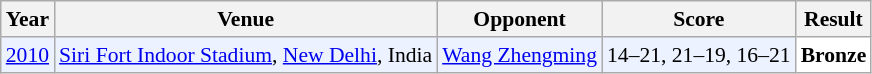<table class="sortable wikitable" style="font-size: 90%;">
<tr>
<th>Year</th>
<th>Venue</th>
<th>Opponent</th>
<th>Score</th>
<th>Result</th>
</tr>
<tr style="background:#ECF2FF">
<td align="center"><a href='#'>2010</a></td>
<td align="left"><a href='#'>Siri Fort Indoor Stadium</a>, <a href='#'>New Delhi</a>, India</td>
<td align="left"> <a href='#'>Wang Zhengming</a></td>
<td align="left">14–21, 21–19, 16–21</td>
<td style="text-align:left; background:white"> <strong>Bronze</strong></td>
</tr>
</table>
